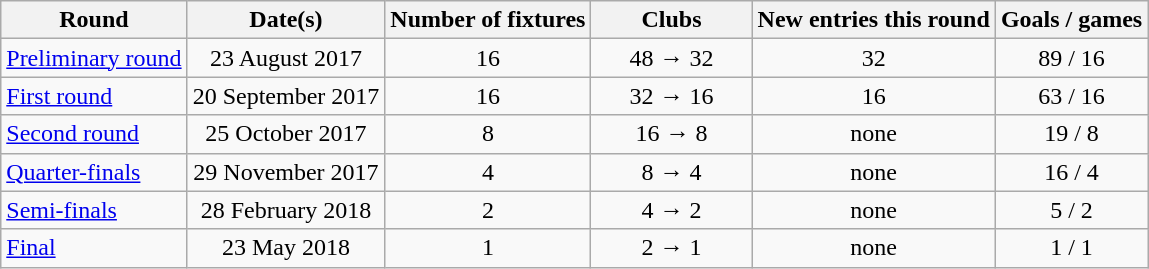<table class="wikitable" style="text-align:center">
<tr>
<th>Round</th>
<th>Date(s)</th>
<th>Number of fixtures</th>
<th width=100>Clubs</th>
<th>New entries this round</th>
<th>Goals / games</th>
</tr>
<tr>
<td style="text-align:left;"><a href='#'>Preliminary round</a></td>
<td>23 August 2017</td>
<td>16</td>
<td>48 → 32</td>
<td>32</td>
<td>89 / 16</td>
</tr>
<tr>
<td style="text-align:left;"><a href='#'>First round</a></td>
<td>20 September 2017</td>
<td>16</td>
<td>32 → 16</td>
<td>16</td>
<td>63 / 16</td>
</tr>
<tr>
<td style="text-align:left;"><a href='#'>Second round</a></td>
<td>25 October 2017</td>
<td>8</td>
<td>16 → 8</td>
<td>none</td>
<td>19 / 8</td>
</tr>
<tr>
<td style="text-align:left;"><a href='#'>Quarter-finals</a></td>
<td>29 November 2017</td>
<td>4</td>
<td>8 → 4</td>
<td>none</td>
<td>16 / 4</td>
</tr>
<tr>
<td style="text-align:left;"><a href='#'>Semi-finals</a></td>
<td>28 February 2018</td>
<td>2</td>
<td>4 → 2</td>
<td>none</td>
<td>5 / 2</td>
</tr>
<tr>
<td style="text-align:left;"><a href='#'>Final</a></td>
<td>23 May 2018</td>
<td>1</td>
<td>2 → 1</td>
<td>none</td>
<td>1 / 1</td>
</tr>
</table>
